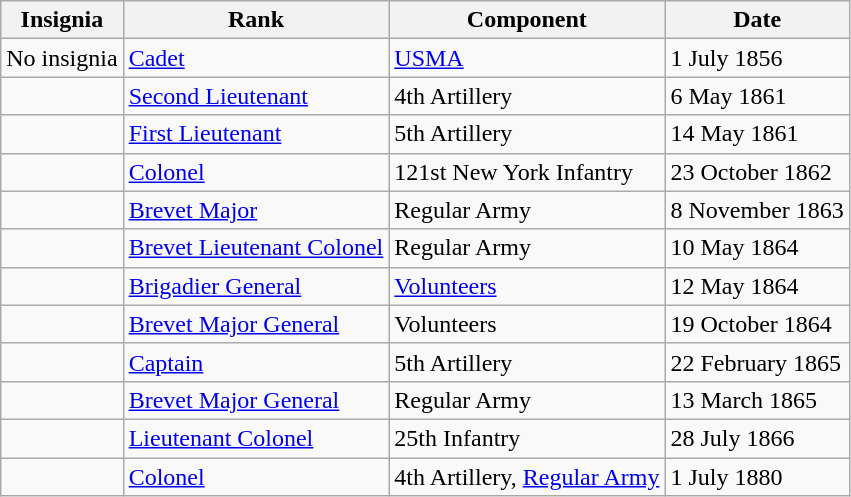<table class="wikitable">
<tr>
<th>Insignia</th>
<th>Rank</th>
<th>Component</th>
<th>Date</th>
</tr>
<tr>
<td>No insignia</td>
<td><a href='#'>Cadet</a></td>
<td><a href='#'>USMA</a></td>
<td>1 July 1856</td>
</tr>
<tr>
<td></td>
<td><a href='#'>Second Lieutenant</a></td>
<td>4th Artillery</td>
<td>6 May 1861</td>
</tr>
<tr>
<td></td>
<td><a href='#'>First Lieutenant</a></td>
<td>5th Artillery</td>
<td>14 May 1861</td>
</tr>
<tr>
<td></td>
<td><a href='#'>Colonel</a></td>
<td>121st New York Infantry</td>
<td>23 October 1862</td>
</tr>
<tr>
<td></td>
<td><a href='#'>Brevet Major</a></td>
<td>Regular Army</td>
<td>8 November 1863</td>
</tr>
<tr>
<td></td>
<td><a href='#'>Brevet Lieutenant Colonel</a></td>
<td>Regular Army</td>
<td>10 May 1864</td>
</tr>
<tr>
<td></td>
<td><a href='#'>Brigadier General</a></td>
<td><a href='#'>Volunteers</a></td>
<td>12 May 1864</td>
</tr>
<tr>
<td></td>
<td><a href='#'>Brevet Major General</a></td>
<td>Volunteers</td>
<td>19 October 1864</td>
</tr>
<tr>
<td></td>
<td><a href='#'>Captain</a></td>
<td>5th Artillery</td>
<td>22 February 1865</td>
</tr>
<tr>
<td></td>
<td><a href='#'>Brevet Major General</a></td>
<td>Regular Army</td>
<td>13 March 1865</td>
</tr>
<tr>
<td></td>
<td><a href='#'>Lieutenant Colonel</a></td>
<td>25th Infantry</td>
<td>28 July 1866</td>
</tr>
<tr>
<td></td>
<td><a href='#'>Colonel</a></td>
<td>4th Artillery, <a href='#'>Regular Army</a></td>
<td>1 July 1880</td>
</tr>
</table>
